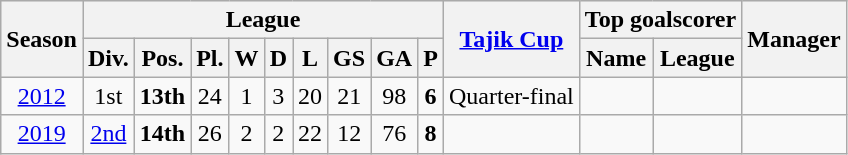<table class="wikitable">
<tr style="background:#efefef;">
<th rowspan="2">Season</th>
<th colspan="9">League</th>
<th rowspan="2"><a href='#'>Tajik Cup</a></th>
<th colspan="2">Top goalscorer</th>
<th rowspan="2">Manager</th>
</tr>
<tr>
<th>Div.</th>
<th>Pos.</th>
<th>Pl.</th>
<th>W</th>
<th>D</th>
<th>L</th>
<th>GS</th>
<th>GA</th>
<th>P</th>
<th>Name</th>
<th>League</th>
</tr>
<tr>
<td align=center><a href='#'>2012</a></td>
<td align=center>1st</td>
<td align=center><strong>13th</strong></td>
<td align=center>24</td>
<td align=center>1</td>
<td align=center>3</td>
<td align=center>20</td>
<td align=center>21</td>
<td align=center>98</td>
<td align=center><strong>6</strong></td>
<td align=center>Quarter-final</td>
<td align=center></td>
<td align=center></td>
<td align=center></td>
</tr>
<tr>
<td align=center><a href='#'>2019</a></td>
<td align=center><a href='#'>2nd</a></td>
<td align=center><strong>14th</strong></td>
<td align=center>26</td>
<td align=center>2</td>
<td align=center>2</td>
<td align=center>22</td>
<td align=center>12</td>
<td align=center>76</td>
<td align=center><strong>8</strong></td>
<td align=center></td>
<td align=center></td>
<td align=center></td>
<td align=center></td>
</tr>
</table>
